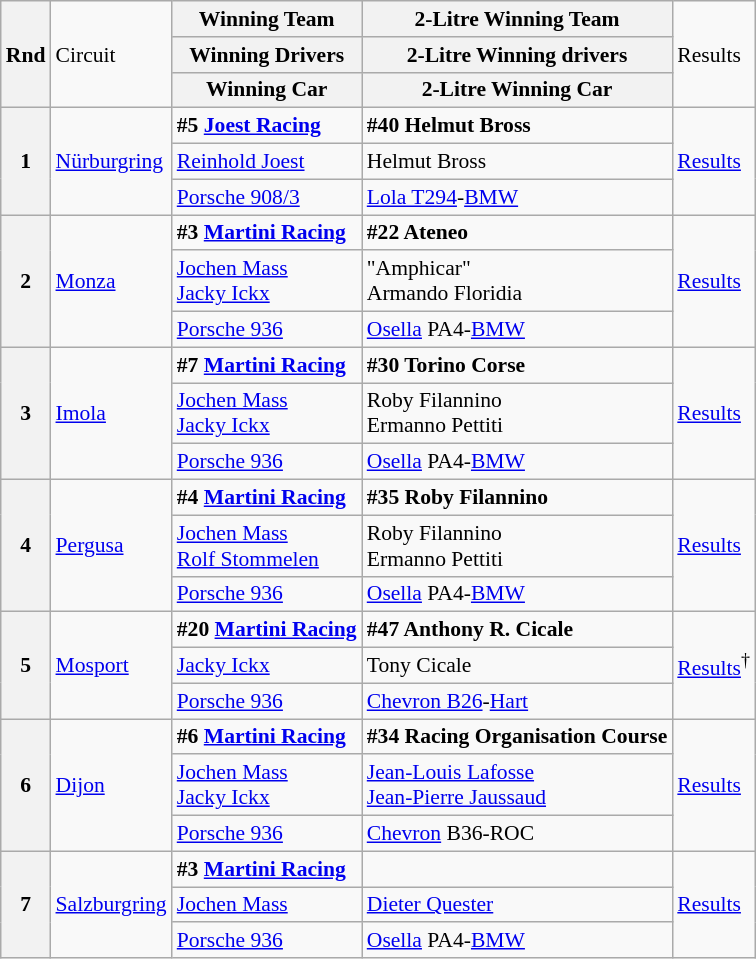<table class="wikitable" style="font-size: 90%;">
<tr>
<th rowspan=3>Rnd</th>
<td rowspan=3>Circuit</td>
<th>Winning Team</th>
<th>2-Litre Winning Team</th>
<td rowspan=3>Results</td>
</tr>
<tr>
<th>Winning Drivers</th>
<th>2-Litre Winning drivers</th>
</tr>
<tr>
<th>Winning Car</th>
<th>2-Litre Winning Car</th>
</tr>
<tr>
<th rowspan=3>1</th>
<td rowspan=3><a href='#'>Nürburgring</a></td>
<td> <strong>#5 <a href='#'>Joest Racing</a></strong></td>
<td> <strong>#40 Helmut Bross</strong></td>
<td rowspan=3><a href='#'>Results</a></td>
</tr>
<tr>
<td> <a href='#'>Reinhold Joest</a></td>
<td> Helmut Bross</td>
</tr>
<tr>
<td> <a href='#'>Porsche 908/3</a></td>
<td> <a href='#'>Lola T294</a>-<a href='#'>BMW</a></td>
</tr>
<tr>
<th rowspan=3>2</th>
<td rowspan=3><a href='#'>Monza</a></td>
<td> <strong>#3 <a href='#'>Martini Racing</a></strong></td>
<td><strong>#22 Ateneo</strong></td>
<td rowspan=3><a href='#'>Results</a></td>
</tr>
<tr>
<td> <a href='#'>Jochen Mass</a><br> <a href='#'>Jacky Ickx</a></td>
<td> "Amphicar" <br>  Armando Floridia</td>
</tr>
<tr>
<td> <a href='#'>Porsche 936</a></td>
<td> <a href='#'>Osella</a> PA4-<a href='#'>BMW</a></td>
</tr>
<tr>
<th rowspan=3>3</th>
<td rowspan=3><a href='#'>Imola</a></td>
<td> <strong>#7 <a href='#'>Martini Racing</a></strong></td>
<td><strong>#30 Torino Corse</strong></td>
<td rowspan=3><a href='#'>Results</a></td>
</tr>
<tr>
<td> <a href='#'>Jochen Mass</a><br> <a href='#'>Jacky Ickx</a></td>
<td> Roby Filannino <br>  Ermanno Pettiti</td>
</tr>
<tr>
<td> <a href='#'>Porsche 936</a></td>
<td> <a href='#'>Osella</a> PA4-<a href='#'>BMW</a></td>
</tr>
<tr>
<th rowspan=3>4</th>
<td rowspan=3><a href='#'>Pergusa</a></td>
<td> <strong>#4 <a href='#'>Martini Racing</a></strong></td>
<td> <strong>#35 Roby Filannino</strong></td>
<td rowspan=3><a href='#'>Results</a></td>
</tr>
<tr>
<td> <a href='#'>Jochen Mass</a><br> <a href='#'>Rolf Stommelen</a></td>
<td> Roby Filannino <br>  Ermanno Pettiti</td>
</tr>
<tr>
<td> <a href='#'>Porsche 936</a></td>
<td> <a href='#'>Osella</a> PA4-<a href='#'>BMW</a></td>
</tr>
<tr>
<th rowspan=3>5</th>
<td rowspan=3><a href='#'>Mosport</a></td>
<td> <strong>#20 <a href='#'>Martini Racing</a></strong></td>
<td><strong>#47 Anthony R. Cicale</strong></td>
<td rowspan=3><a href='#'>Results</a><sup>†</sup></td>
</tr>
<tr>
<td> <a href='#'>Jacky Ickx</a></td>
<td> Tony Cicale</td>
</tr>
<tr>
<td> <a href='#'>Porsche 936</a></td>
<td> <a href='#'>Chevron B26</a>-<a href='#'>Hart</a></td>
</tr>
<tr>
<th rowspan=3>6</th>
<td rowspan=3><a href='#'>Dijon</a></td>
<td> <strong>#6 <a href='#'>Martini Racing</a></strong></td>
<td><strong>#34 Racing Organisation Course</strong></td>
<td rowspan=3><a href='#'>Results</a></td>
</tr>
<tr>
<td> <a href='#'>Jochen Mass</a><br> <a href='#'>Jacky Ickx</a></td>
<td> <a href='#'>Jean-Louis Lafosse</a><br>  <a href='#'>Jean-Pierre Jaussaud</a></td>
</tr>
<tr>
<td> <a href='#'>Porsche 936</a></td>
<td> <a href='#'>Chevron</a> B36-ROC</td>
</tr>
<tr>
<th rowspan=3>7</th>
<td rowspan=3><a href='#'>Salzburgring</a></td>
<td> <strong>#3 <a href='#'>Martini Racing</a></strong></td>
<td></td>
<td rowspan=3><a href='#'>Results</a></td>
</tr>
<tr>
<td> <a href='#'>Jochen Mass</a></td>
<td> <a href='#'>Dieter Quester</a></td>
</tr>
<tr>
<td> <a href='#'>Porsche 936</a></td>
<td> <a href='#'>Osella</a> PA4-<a href='#'>BMW</a></td>
</tr>
</table>
